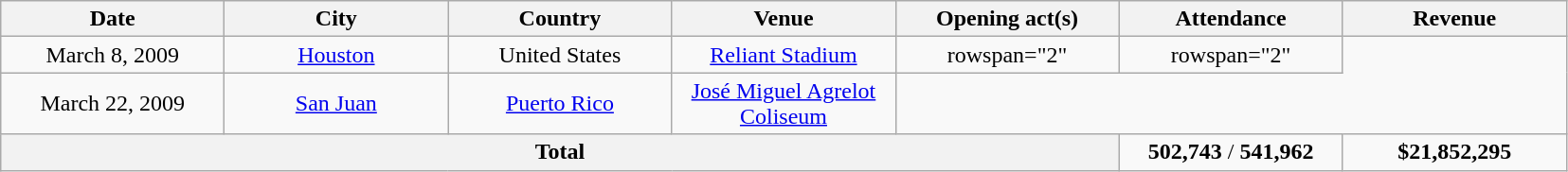<table class="wikitable" style="text-align:center">
<tr>
<th width="150">Date</th>
<th width="150">City</th>
<th width="150">Country</th>
<th width="150">Venue</th>
<th width="150">Opening act(s)</th>
<th width=150>Attendance</th>
<th width=150>Revenue</th>
</tr>
<tr>
<td>March 8, 2009</td>
<td><a href='#'>Houston</a></td>
<td>United States</td>
<td><a href='#'>Reliant Stadium</a></td>
<td>rowspan="2" </td>
<td>rowspan="2" </td>
</tr>
<tr>
<td>March 22, 2009</td>
<td><a href='#'>San Juan</a></td>
<td><a href='#'>Puerto Rico</a></td>
<td><a href='#'>José Miguel Agrelot Coliseum</a></td>
</tr>
<tr>
<th colspan="5">Total</th>
<td><strong>502,743</strong> / <strong>541,962</strong></td>
<td><strong>$21,852,295</strong></td>
</tr>
</table>
